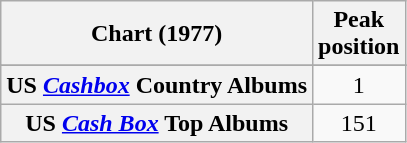<table class="wikitable sortable plainrowheaders" style="text-align:center">
<tr>
<th scope="col">Chart (1977)</th>
<th scope="col">Peak<br>position</th>
</tr>
<tr>
</tr>
<tr>
</tr>
<tr>
<th scope="row">US <em><a href='#'>Cashbox</a></em> Country Albums</th>
<td align="center">1</td>
</tr>
<tr>
<th scope="row">US <em><a href='#'>Cash Box</a></em> Top Albums </th>
<td align="center">151</td>
</tr>
</table>
